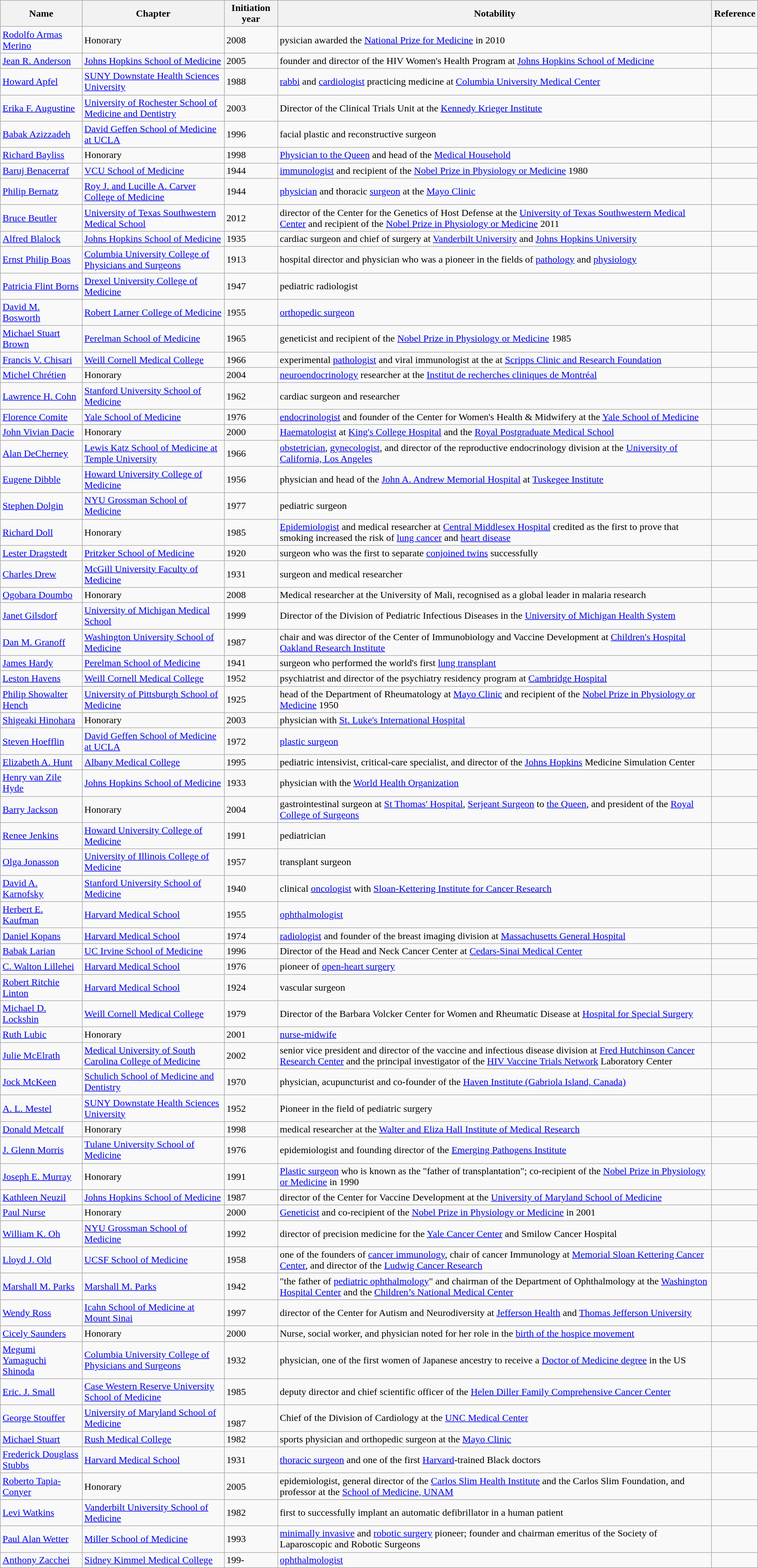<table class="wikitable sortable">
<tr>
<th>Name</th>
<th>Chapter</th>
<th>Initiation year</th>
<th>Notability</th>
<th>Reference</th>
</tr>
<tr>
<td><a href='#'>Rodolfo Armas Merino</a></td>
<td>Honorary</td>
<td>2008</td>
<td>pysician awarded the <a href='#'>National Prize for Medicine</a> in 2010</td>
<td></td>
</tr>
<tr>
<td><a href='#'>Jean R. Anderson</a></td>
<td><a href='#'>Johns Hopkins School of Medicine</a></td>
<td>2005</td>
<td>founder and director of the HIV Women's Health Program at <a href='#'>Johns Hopkins School of Medicine</a></td>
<td></td>
</tr>
<tr>
<td><a href='#'>Howard Apfel</a></td>
<td><a href='#'>SUNY Downstate Health Sciences University</a></td>
<td>1988</td>
<td><a href='#'>rabbi</a> and <a href='#'>cardiologist</a> practicing medicine at <a href='#'>Columbia University Medical Center</a></td>
<td></td>
</tr>
<tr>
<td><a href='#'>Erika F. Augustine</a></td>
<td><a href='#'>University of Rochester School of Medicine and Dentistry</a></td>
<td>2003</td>
<td>Director of the Clinical Trials Unit at the <a href='#'>Kennedy Krieger Institute</a></td>
<td></td>
</tr>
<tr>
<td><a href='#'>Babak Azizzadeh</a></td>
<td><a href='#'>David Geffen School of Medicine at UCLA</a></td>
<td>1996</td>
<td>facial plastic and reconstructive surgeon</td>
<td></td>
</tr>
<tr>
<td><a href='#'>Richard Bayliss</a></td>
<td>Honorary</td>
<td>1998</td>
<td><a href='#'>Physician to the Queen</a> and head of the <a href='#'>Medical Household</a></td>
<td></td>
</tr>
<tr>
<td><a href='#'>Baruj Benacerraf</a></td>
<td><a href='#'>VCU School of Medicine</a></td>
<td>1944</td>
<td><a href='#'>immunologist</a> and recipient of the <a href='#'>Nobel Prize in Physiology or Medicine</a> 1980</td>
<td></td>
</tr>
<tr>
<td><a href='#'>Philip Bernatz</a></td>
<td><a href='#'>Roy J. and Lucille A. Carver College of Medicine</a></td>
<td>1944</td>
<td><a href='#'>physician</a> and thoracic <a href='#'>surgeon</a> at the <a href='#'>Mayo Clinic</a></td>
<td></td>
</tr>
<tr>
<td><a href='#'>Bruce Beutler</a></td>
<td><a href='#'>University of Texas Southwestern Medical School</a></td>
<td>2012</td>
<td>director of the Center for the Genetics of Host Defense at the <a href='#'>University of Texas Southwestern Medical Center</a> and recipient of the <a href='#'>Nobel Prize in Physiology or Medicine</a> 2011</td>
<td></td>
</tr>
<tr>
<td><a href='#'>Alfred Blalock</a></td>
<td><a href='#'>Johns Hopkins School of Medicine</a></td>
<td>1935</td>
<td>cardiac surgeon and chief of surgery at <a href='#'>Vanderbilt University</a> and <a href='#'>Johns Hopkins University</a></td>
<td></td>
</tr>
<tr>
<td><a href='#'>Ernst Philip Boas</a></td>
<td><a href='#'>Columbia University College of Physicians and Surgeons</a></td>
<td>1913</td>
<td>hospital director and physician who was a pioneer in the fields of <a href='#'>pathology</a> and <a href='#'>physiology</a></td>
<td></td>
</tr>
<tr>
<td><a href='#'>Patricia Flint Borns</a></td>
<td><a href='#'>Drexel University College of Medicine</a></td>
<td>1947</td>
<td>pediatric radiologist</td>
<td></td>
</tr>
<tr>
<td><a href='#'>David M. Bosworth</a></td>
<td><a href='#'>Robert Larner College of Medicine</a></td>
<td>1955</td>
<td><a href='#'>orthopedic surgeon</a></td>
<td></td>
</tr>
<tr>
<td><a href='#'>Michael Stuart Brown</a></td>
<td><a href='#'>Perelman School of Medicine</a></td>
<td>1965</td>
<td>geneticist and recipient of the <a href='#'>Nobel Prize in Physiology or Medicine</a> 1985</td>
<td></td>
</tr>
<tr>
<td><a href='#'>Francis V. Chisari</a></td>
<td><a href='#'>Weill Cornell Medical College</a></td>
<td>1966</td>
<td>experimental <a href='#'>pathologist</a> and viral immunologist at the at <a href='#'>Scripps Clinic and Research Foundation</a></td>
<td></td>
</tr>
<tr>
<td><a href='#'>Michel Chrétien</a></td>
<td>Honorary</td>
<td>2004</td>
<td><a href='#'>neuroendocrinology</a> researcher at the <a href='#'>Institut de recherches cliniques de Montréal</a></td>
<td></td>
</tr>
<tr>
<td><a href='#'>Lawrence H. Cohn</a></td>
<td><a href='#'>Stanford University School of Medicine</a></td>
<td>1962</td>
<td>cardiac surgeon and researcher</td>
<td></td>
</tr>
<tr>
<td><a href='#'>Florence Comite</a></td>
<td><a href='#'>Yale School of Medicine</a></td>
<td>1976</td>
<td><a href='#'>endocrinologist</a> and founder of the Center for Women's Health & Midwifery at the <a href='#'>Yale School of Medicine</a></td>
<td></td>
</tr>
<tr>
<td><a href='#'>John Vivian Dacie</a></td>
<td>Honorary</td>
<td>2000</td>
<td><a href='#'>Haematologist</a> at <a href='#'>King's College Hospital</a> and the <a href='#'>Royal Postgraduate Medical School</a></td>
<td></td>
</tr>
<tr>
<td><a href='#'>Alan DeCherney</a></td>
<td><a href='#'>Lewis Katz School of Medicine at Temple University</a></td>
<td>1966</td>
<td><a href='#'>obstetrician</a>, <a href='#'>gynecologist</a>, and director of the reproductive endocrinology division at the <a href='#'>University of California, Los Angeles</a></td>
<td></td>
</tr>
<tr>
<td><a href='#'>Eugene Dibble</a></td>
<td><a href='#'>Howard University College of Medicine</a></td>
<td>1956</td>
<td>physician and head of the <a href='#'>John A. Andrew Memorial Hospital</a> at <a href='#'>Tuskegee Institute</a></td>
<td></td>
</tr>
<tr>
<td><a href='#'>Stephen Dolgin</a></td>
<td><a href='#'>NYU Grossman School of Medicine</a></td>
<td>1977</td>
<td>pediatric surgeon</td>
<td></td>
</tr>
<tr>
<td><a href='#'>Richard Doll</a></td>
<td>Honorary</td>
<td>1985</td>
<td><a href='#'>Epidemiologist</a> and medical researcher at <a href='#'>Central Middlesex Hospital</a> credited as the first to prove that smoking increased the risk of <a href='#'>lung cancer</a> and <a href='#'>heart disease</a></td>
<td></td>
</tr>
<tr>
<td><a href='#'>Lester Dragstedt</a></td>
<td><a href='#'>Pritzker School of Medicine</a></td>
<td>1920</td>
<td>surgeon who was the first to separate <a href='#'>conjoined twins</a> successfully</td>
<td></td>
</tr>
<tr>
<td><a href='#'>Charles Drew</a></td>
<td><a href='#'>McGill University Faculty of Medicine</a></td>
<td>1931</td>
<td>surgeon and medical researcher</td>
<td></td>
</tr>
<tr>
<td><a href='#'>Ogobara Doumbo</a></td>
<td>Honorary</td>
<td>2008</td>
<td>Medical researcher at the University of Mali, recognised as a global leader in malaria research</td>
<td></td>
</tr>
<tr>
<td><a href='#'>Janet Gilsdorf</a></td>
<td><a href='#'>University of Michigan Medical School</a></td>
<td>1999</td>
<td>Director of the Division of Pediatric Infectious Diseases in the <a href='#'>University of Michigan Health System</a></td>
<td></td>
</tr>
<tr>
<td><a href='#'>Dan M. Granoff</a></td>
<td><a href='#'>Washington University School of Medicine</a></td>
<td>1987</td>
<td>chair and was director of the Center of Immunobiology and Vaccine Development at <a href='#'>Children's Hospital Oakland Research Institute</a></td>
<td></td>
</tr>
<tr>
<td><a href='#'>James Hardy</a></td>
<td><a href='#'>Perelman School of Medicine</a></td>
<td>1941</td>
<td>surgeon who performed the world's first <a href='#'>lung transplant</a></td>
<td></td>
</tr>
<tr>
<td><a href='#'>Leston Havens</a></td>
<td><a href='#'>Weill Cornell Medical College</a></td>
<td>1952</td>
<td>psychiatrist and director of the psychiatry residency program at <a href='#'>Cambridge Hospital</a></td>
<td></td>
</tr>
<tr>
<td><a href='#'>Philip Showalter Hench</a></td>
<td><a href='#'>University of Pittsburgh School of Medicine</a></td>
<td>1925</td>
<td>head of the Department of Rheumatology at <a href='#'>Mayo Clinic</a> and recipient of the <a href='#'>Nobel Prize in Physiology or Medicine</a> 1950</td>
<td></td>
</tr>
<tr>
<td><a href='#'>Shigeaki Hinohara</a></td>
<td>Honorary</td>
<td>2003</td>
<td>physician with <a href='#'>St. Luke's International Hospital</a></td>
<td></td>
</tr>
<tr>
<td><a href='#'>Steven Hoefflin</a></td>
<td><a href='#'>David Geffen School of Medicine at UCLA</a></td>
<td>1972</td>
<td><a href='#'>plastic surgeon</a></td>
<td></td>
</tr>
<tr>
<td><a href='#'>Elizabeth A. Hunt</a></td>
<td><a href='#'>Albany Medical College</a></td>
<td>1995</td>
<td>pediatric intensivist, critical-care specialist, and director of the <a href='#'>Johns Hopkins</a> Medicine Simulation Center</td>
<td></td>
</tr>
<tr>
<td><a href='#'>Henry van Zile Hyde</a></td>
<td><a href='#'>Johns Hopkins School of Medicine</a></td>
<td>1933</td>
<td>physician with the <a href='#'>World Health Organization</a></td>
<td></td>
</tr>
<tr>
<td><a href='#'>Barry Jackson</a></td>
<td>Honorary</td>
<td>2004</td>
<td>gastrointestinal surgeon at <a href='#'>St Thomas' Hospital</a>, <a href='#'>Serjeant Surgeon</a> to <a href='#'>the Queen</a>, and president of the <a href='#'>Royal College of Surgeons</a></td>
<td></td>
</tr>
<tr>
<td><a href='#'>Renee Jenkins</a></td>
<td><a href='#'>Howard University College of Medicine</a></td>
<td>1991</td>
<td>pediatrician</td>
<td></td>
</tr>
<tr>
<td><a href='#'>Olga Jonasson</a></td>
<td><a href='#'>University of Illinois College of Medicine</a></td>
<td>1957</td>
<td>transplant surgeon</td>
<td></td>
</tr>
<tr>
<td><a href='#'>David A. Karnofsky</a></td>
<td><a href='#'>Stanford University School of Medicine</a></td>
<td>1940</td>
<td>clinical <a href='#'>oncologist</a> with <a href='#'>Sloan-Kettering Institute for Cancer Research</a></td>
<td></td>
</tr>
<tr>
<td><a href='#'>Herbert E. Kaufman</a></td>
<td><a href='#'>Harvard Medical School</a></td>
<td>1955</td>
<td><a href='#'>ophthalmologist</a></td>
<td></td>
</tr>
<tr>
<td><a href='#'>Daniel Kopans</a></td>
<td><a href='#'>Harvard Medical School</a></td>
<td>1974</td>
<td><a href='#'>radiologist</a> and founder of the breast imaging division at <a href='#'>Massachusetts General Hospital</a></td>
<td></td>
</tr>
<tr>
<td><a href='#'>Babak Larian</a></td>
<td><a href='#'>UC Irvine School of Medicine</a></td>
<td>1996</td>
<td>Director of the Head and Neck Cancer Center at <a href='#'>Cedars-Sinai Medical Center</a></td>
<td></td>
</tr>
<tr>
<td><a href='#'>C. Walton Lillehei</a></td>
<td><a href='#'>Harvard Medical School</a></td>
<td>1976</td>
<td>pioneer of <a href='#'>open-heart surgery</a></td>
<td></td>
</tr>
<tr>
<td><a href='#'>Robert Ritchie Linton</a></td>
<td><a href='#'>Harvard Medical School</a></td>
<td>1924</td>
<td>vascular surgeon</td>
<td></td>
</tr>
<tr>
<td><a href='#'>Michael D. Lockshin</a></td>
<td><a href='#'>Weill Cornell Medical College</a></td>
<td>1979</td>
<td>Director of the Barbara Volcker Center for Women and Rheumatic Disease at <a href='#'>Hospital for Special Surgery</a></td>
<td></td>
</tr>
<tr>
<td><a href='#'>Ruth Lubic</a></td>
<td>Honorary</td>
<td>2001</td>
<td><a href='#'>nurse-midwife</a></td>
<td></td>
</tr>
<tr>
<td><a href='#'>Julie McElrath</a></td>
<td><a href='#'>Medical University of South Carolina College of Medicine</a></td>
<td>2002</td>
<td>senior vice president and director of the vaccine and infectious disease division at <a href='#'>Fred Hutchinson Cancer Research Center</a> and the principal investigator of the <a href='#'>HIV Vaccine Trials Network</a> Laboratory Center</td>
<td></td>
</tr>
<tr>
<td><a href='#'>Jock McKeen</a></td>
<td><a href='#'>Schulich School of Medicine and Dentistry</a></td>
<td>1970</td>
<td>physician, acupuncturist and co-founder of the <a href='#'>Haven Institute (Gabriola Island, Canada)</a></td>
<td></td>
</tr>
<tr>
<td><a href='#'>A. L. Mestel</a></td>
<td><a href='#'>SUNY Downstate Health Sciences University</a></td>
<td>1952</td>
<td>Pioneer in the field of pediatric surgery</td>
<td></td>
</tr>
<tr>
<td><a href='#'>Donald Metcalf</a></td>
<td>Honorary</td>
<td>1998</td>
<td>medical researcher at the <a href='#'>Walter and Eliza Hall Institute of Medical Research</a></td>
<td></td>
</tr>
<tr>
<td><a href='#'>J. Glenn Morris</a></td>
<td><a href='#'>Tulane University School of Medicine</a></td>
<td>1976</td>
<td>epidemiologist and founding director of the <a href='#'>Emerging Pathogens Institute</a></td>
<td></td>
</tr>
<tr>
<td><a href='#'>Joseph E. Murray</a></td>
<td>Honorary</td>
<td>1991</td>
<td><a href='#'>Plastic surgeon</a> who is known as the "father of transplantation"; co-recipient of the <a href='#'>Nobel Prize in Physiology or Medicine</a> in 1990</td>
<td></td>
</tr>
<tr>
<td><a href='#'>Kathleen Neuzil</a></td>
<td><a href='#'>Johns Hopkins School of Medicine</a></td>
<td>1987</td>
<td>director of the Center for Vaccine Development at the <a href='#'>University of Maryland School of Medicine</a></td>
<td></td>
</tr>
<tr>
<td><a href='#'>Paul Nurse</a></td>
<td>Honorary</td>
<td>2000</td>
<td><a href='#'>Geneticist</a> and co-recipient of the <a href='#'>Nobel Prize in Physiology or Medicine</a> in 2001</td>
<td></td>
</tr>
<tr>
<td><a href='#'>William K. Oh</a></td>
<td><a href='#'>NYU Grossman School of Medicine</a></td>
<td>1992</td>
<td>director of precision medicine for the <a href='#'>Yale Cancer Center</a> and Smilow Cancer Hospital</td>
<td></td>
</tr>
<tr>
<td><a href='#'>Lloyd J. Old</a></td>
<td><a href='#'>UCSF School of Medicine</a></td>
<td>1958</td>
<td>one of the founders of <a href='#'>cancer immunology</a>, chair of cancer Immunology at <a href='#'>Memorial Sloan Kettering Cancer Center</a>, and director of the <a href='#'>Ludwig Cancer Research</a></td>
<td></td>
</tr>
<tr>
<td><a href='#'>Marshall M. Parks</a></td>
<td><a href='#'>Marshall M. Parks</a></td>
<td>1942</td>
<td>"the father of <a href='#'>pediatric ophthalmology</a>" and chairman of the Department of Ophthalmology at the <a href='#'>Washington Hospital Center</a> and the <a href='#'>Children’s National Medical Center</a></td>
<td></td>
</tr>
<tr>
<td><a href='#'>Wendy Ross</a></td>
<td><a href='#'>Icahn School of Medicine at Mount Sinai</a></td>
<td>1997</td>
<td>director of the Center for Autism and Neurodiversity at <a href='#'>Jefferson Health</a> and <a href='#'>Thomas Jefferson University</a></td>
<td></td>
</tr>
<tr>
<td><a href='#'>Cicely Saunders</a></td>
<td>Honorary</td>
<td>2000</td>
<td>Nurse, social worker, and physician noted for her role in the <a href='#'>birth of the hospice movement</a></td>
<td></td>
</tr>
<tr>
<td><a href='#'>Megumi Yamaguchi Shinoda</a></td>
<td><a href='#'>Columbia University College of Physicians and Surgeons</a></td>
<td>1932</td>
<td>physician, one of the first women of Japanese ancestry to receive a <a href='#'>Doctor of Medicine degree</a> in the US</td>
<td></td>
</tr>
<tr>
<td><a href='#'>Eric. J. Small</a></td>
<td><a href='#'>Case Western Reserve University School of Medicine</a></td>
<td>1985</td>
<td>deputy director and chief scientific officer of the <a href='#'>Helen Diller Family Comprehensive Cancer Center</a></td>
<td></td>
</tr>
<tr>
<td><a href='#'>George Stouffer</a></td>
<td><a href='#'>University of Maryland School of Medicine</a></td>
<td><br>1987</td>
<td>Chief of the Division of Cardiology at the <a href='#'>UNC Medical Center</a></td>
</tr>
<tr>
<td><a href='#'>Michael Stuart</a></td>
<td><a href='#'>Rush Medical College</a></td>
<td>1982</td>
<td>sports physician and orthopedic surgeon at the <a href='#'>Mayo Clinic</a></td>
<td></td>
</tr>
<tr>
<td><a href='#'>Frederick Douglass Stubbs</a></td>
<td><a href='#'>Harvard Medical School</a></td>
<td>1931</td>
<td><a href='#'>thoracic surgeon</a> and one of the first <a href='#'>Harvard</a>-trained Black doctors</td>
<td></td>
</tr>
<tr>
<td><a href='#'>Roberto Tapia-Conyer</a></td>
<td>Honorary</td>
<td>2005</td>
<td>epidemiologist, general director of the <a href='#'>Carlos Slim Health Institute</a> and the Carlos Slim Foundation, and professor at the <a href='#'>School of Medicine, UNAM</a></td>
<td></td>
</tr>
<tr>
<td><a href='#'>Levi Watkins</a></td>
<td><a href='#'>Vanderbilt University School of Medicine</a></td>
<td>1982</td>
<td>first to successfully implant an automatic defibrillator in a human patient</td>
<td></td>
</tr>
<tr>
<td><a href='#'>Paul Alan Wetter</a></td>
<td><a href='#'>Miller School of Medicine</a></td>
<td>1993</td>
<td><a href='#'>minimally invasive</a> and <a href='#'>robotic surgery</a> pioneer; founder and chairman emeritus of the Society of Laparoscopic and Robotic Surgeons</td>
<td></td>
</tr>
<tr>
<td><a href='#'>Anthony Zacchei</a></td>
<td><a href='#'>Sidney Kimmel Medical College</a></td>
<td>199-</td>
<td><a href='#'>ophthalmologist</a></td>
<td></td>
</tr>
</table>
